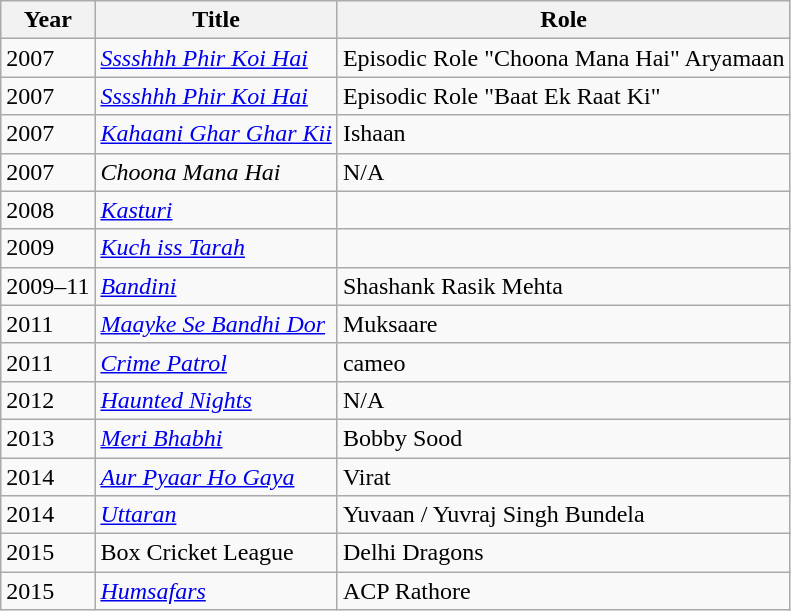<table class="wikitable sortable">
<tr>
<th scope="col">Year</th>
<th scope="col">Title</th>
<th scope="col">Role</th>
</tr>
<tr>
<td>2007</td>
<td><em><a href='#'>Sssshhh Phir Koi Hai</a></em></td>
<td>Episodic Role "Choona Mana Hai" Aryamaan</td>
</tr>
<tr>
<td>2007</td>
<td><em><a href='#'>Sssshhh Phir Koi Hai</a></em></td>
<td>Episodic Role "Baat Ek Raat Ki"</td>
</tr>
<tr>
<td>2007</td>
<td><em><a href='#'>Kahaani Ghar Ghar Kii</a></em></td>
<td>Ishaan</td>
</tr>
<tr>
<td>2007</td>
<td><em>Choona Mana Hai</em></td>
<td>N/A</td>
</tr>
<tr>
<td>2008</td>
<td><em><a href='#'>Kasturi</a></em></td>
<td></td>
</tr>
<tr>
<td>2009</td>
<td><em><a href='#'>Kuch iss Tarah</a></em></td>
<td></td>
</tr>
<tr>
<td>2009–11</td>
<td><em><a href='#'>Bandini</a></em></td>
<td>Shashank Rasik Mehta</td>
</tr>
<tr>
<td>2011</td>
<td><em><a href='#'>Maayke Se Bandhi Dor</a></em></td>
<td>Muksaare</td>
</tr>
<tr>
<td>2011</td>
<td><em><a href='#'>Crime Patrol</a></em></td>
<td>cameo</td>
</tr>
<tr>
<td>2012</td>
<td><em><a href='#'>Haunted Nights</a></em></td>
<td>N/A</td>
</tr>
<tr>
<td>2013</td>
<td><em><a href='#'>Meri Bhabhi</a></em></td>
<td>Bobby Sood</td>
</tr>
<tr>
<td>2014</td>
<td><em><a href='#'>Aur Pyaar Ho Gaya</a></em></td>
<td>Virat</td>
</tr>
<tr>
<td>2014</td>
<td><em><a href='#'>Uttaran</a></em></td>
<td>Yuvaan / Yuvraj Singh Bundela</td>
</tr>
<tr>
<td>2015</td>
<td>Box Cricket League</td>
<td>Delhi Dragons</td>
</tr>
<tr>
<td>2015</td>
<td><em><a href='#'>Humsafars</a></em></td>
<td>ACP Rathore</td>
</tr>
</table>
